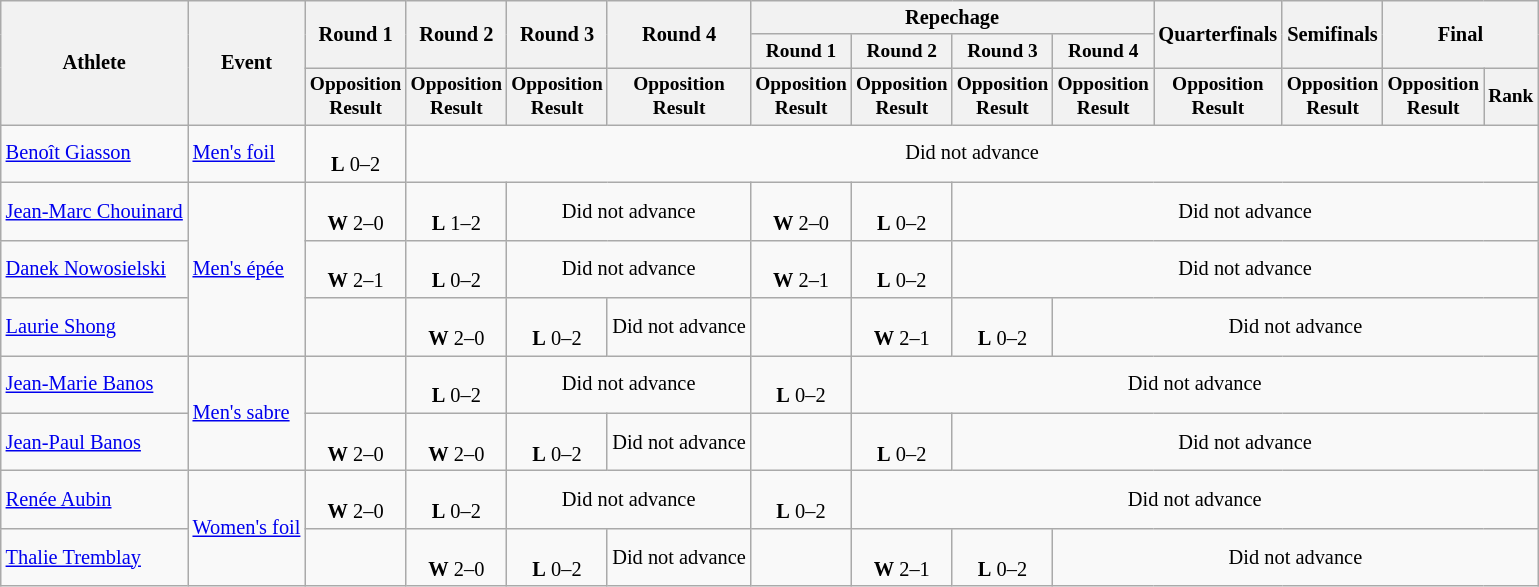<table class="wikitable" style="font-size:85%">
<tr>
<th rowspan="3">Athlete</th>
<th rowspan="3">Event</th>
<th rowspan="2">Round 1</th>
<th rowspan="2">Round 2</th>
<th rowspan="2">Round 3</th>
<th rowspan="2">Round 4</th>
<th colspan=4>Repechage</th>
<th rowspan="2">Quarterfinals</th>
<th rowspan="2">Semifinals</th>
<th rowspan="2" colspan=2>Final</th>
</tr>
<tr style="font-size:95%">
<th>Round 1</th>
<th>Round 2</th>
<th>Round 3</th>
<th>Round 4</th>
</tr>
<tr style="font-size:95%">
<th>Opposition<br>Result</th>
<th>Opposition<br>Result</th>
<th>Opposition<br>Result</th>
<th>Opposition<br>Result</th>
<th>Opposition<br>Result</th>
<th>Opposition<br>Result</th>
<th>Opposition<br>Result</th>
<th>Opposition<br>Result</th>
<th>Opposition<br>Result</th>
<th>Opposition<br>Result</th>
<th>Opposition<br>Result</th>
<th>Rank</th>
</tr>
<tr align=center>
<td align=left><a href='#'>Benoît Giasson</a></td>
<td align=left><a href='#'>Men's foil</a></td>
<td><br><strong>L</strong> 0–2</td>
<td colspan=11>Did not advance</td>
</tr>
<tr align=center>
<td align=left><a href='#'>Jean-Marc Chouinard</a></td>
<td align=left rowspan=3><a href='#'>Men's épée</a></td>
<td><br><strong>W</strong> 2–0</td>
<td><br><strong>L</strong> 1–2</td>
<td colspan=2>Did not advance</td>
<td><br><strong>W</strong> 2–0</td>
<td><br><strong>L</strong> 0–2</td>
<td colspan=6>Did not advance</td>
</tr>
<tr align=center>
<td align=left><a href='#'>Danek Nowosielski</a></td>
<td><br><strong>W</strong> 2–1</td>
<td><br><strong>L</strong> 0–2</td>
<td colspan=2>Did not advance</td>
<td><br><strong>W</strong> 2–1</td>
<td><br><strong>L</strong> 0–2</td>
<td colspan=6>Did not advance</td>
</tr>
<tr align=center>
<td align=left><a href='#'>Laurie Shong</a></td>
<td></td>
<td><br><strong>W</strong> 2–0</td>
<td><br><strong>L</strong> 0–2</td>
<td>Did not advance</td>
<td></td>
<td><br><strong>W</strong> 2–1</td>
<td><br><strong>L</strong> 0–2</td>
<td colspan=5>Did not advance</td>
</tr>
<tr align=center>
<td align=left><a href='#'>Jean-Marie Banos</a></td>
<td align=left rowspan=2><a href='#'>Men's sabre</a></td>
<td></td>
<td><br><strong>L</strong> 0–2</td>
<td colspan=2>Did not advance</td>
<td><br><strong>L</strong> 0–2</td>
<td colspan=7>Did not advance</td>
</tr>
<tr align=center>
<td align=left><a href='#'>Jean-Paul Banos</a></td>
<td><br><strong>W</strong> 2–0</td>
<td><br><strong>W</strong> 2–0</td>
<td><br><strong>L</strong> 0–2</td>
<td>Did not advance</td>
<td></td>
<td><br><strong>L</strong> 0–2</td>
<td colspan=6>Did not advance</td>
</tr>
<tr align=center>
<td align=left><a href='#'>Renée Aubin</a></td>
<td align=left rowspan=2><a href='#'>Women's foil</a></td>
<td><br><strong>W</strong> 2–0</td>
<td><br><strong>L</strong> 0–2</td>
<td colspan=2>Did not advance</td>
<td><br><strong>L</strong> 0–2</td>
<td colspan=7>Did not advance</td>
</tr>
<tr align=center>
<td align=left><a href='#'>Thalie Tremblay</a></td>
<td></td>
<td><br><strong>W</strong> 2–0</td>
<td><br><strong>L</strong> 0–2</td>
<td>Did not advance</td>
<td></td>
<td><br><strong>W</strong> 2–1</td>
<td><br><strong>L</strong> 0–2</td>
<td colspan=5>Did not advance</td>
</tr>
</table>
